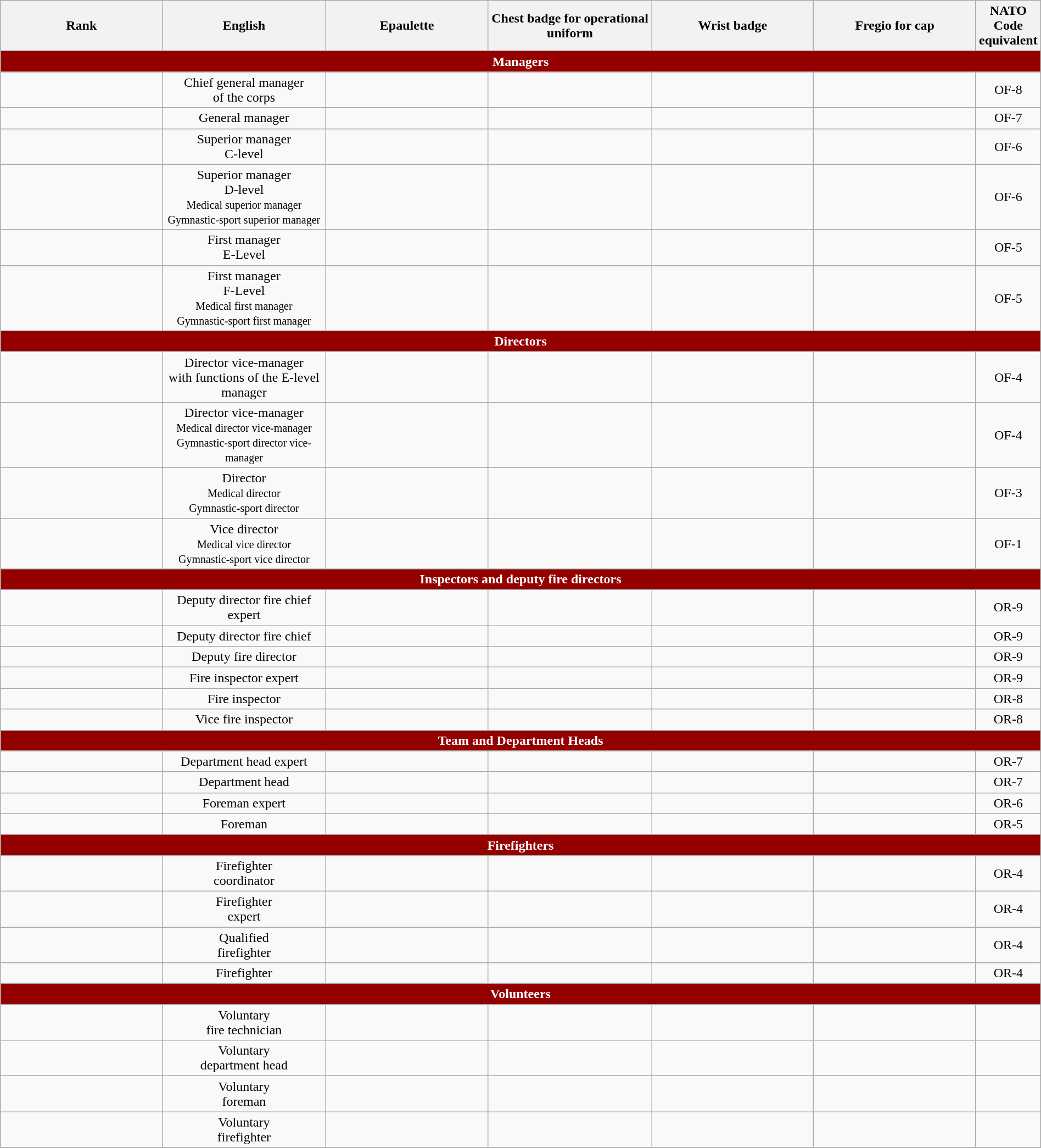<table class="wikitable" width="100%">
<tr align="center">
<th width=16%>Rank</th>
<th width=16%>English</th>
<th width=16%>Epaulette</th>
<th width=16%>Chest badge for operational uniform</th>
<th width=16%>Wrist badge</th>
<th width=16%>Fregio for cap</th>
<th width=16%>NATO Code equivalent</th>
</tr>
<tr align="center">
<td colspan="7" bgcolor="#940000" style="color: white"><strong>Managers</strong></td>
</tr>
<tr align="center">
<td></td>
<td>Chief general manager<br>of the corps</td>
<td></td>
<td></td>
<td></td>
<td></td>
<td>OF-8</td>
</tr>
<tr align="center">
<td></td>
<td>General manager</td>
<td></td>
<td></td>
<td></td>
<td></td>
<td>OF-7</td>
</tr>
<tr align="center">
<td></td>
<td>Superior manager<br>C-level</td>
<td></td>
<td></td>
<td></td>
<td></td>
<td>OF-6</td>
</tr>
<tr align="center">
<td></td>
<td>Superior manager<br>D-level<br><small>Medical superior manager</small><br><small>Gymnastic-sport superior manager</small></td>
<td></td>
<td></td>
<td></td>
<td></td>
<td>OF-6</td>
</tr>
<tr align="center">
<td></td>
<td>First manager<br>E-Level</td>
<td></td>
<td></td>
<td></td>
<td></td>
<td>OF-5</td>
</tr>
<tr align="center">
<td></td>
<td>First manager<br>F-Level<br><small>Medical first manager</small><br><small>Gymnastic-sport first manager</small></td>
<td></td>
<td></td>
<td></td>
<td></td>
<td>OF-5</td>
</tr>
<tr align="center">
<td colspan="7" bgcolor="#940000" style="color: white"><strong>Directors</strong></td>
</tr>
<tr align="center">
<td></td>
<td>Director vice-manager<br>with functions of the E-level manager</td>
<td></td>
<td></td>
<td></td>
<td></td>
<td>OF-4</td>
</tr>
<tr align="center">
<td></td>
<td>Director vice-manager<br><small>Medical director vice-manager</small><br><small>Gymnastic-sport director vice-manager</small></td>
<td></td>
<td></td>
<td></td>
<td></td>
<td>OF-4</td>
</tr>
<tr align="center">
<td></td>
<td>Director<br><small>Medical director</small><br><small>Gymnastic-sport director</small></td>
<td></td>
<td></td>
<td></td>
<td></td>
<td>OF-3</td>
</tr>
<tr align="center">
<td></td>
<td>Vice director<br><small>Medical vice director</small><br><small>Gymnastic-sport vice director</small></td>
<td></td>
<td></td>
<td></td>
<td></td>
<td>OF-1</td>
</tr>
<tr align="center">
<td colspan="7" bgcolor="#940000" style="color: white"><strong>Inspectors and deputy fire directors</strong></td>
</tr>
<tr align="center">
<td></td>
<td>Deputy director fire chief expert</td>
<td></td>
<td></td>
<td></td>
<td></td>
<td>OR-9</td>
</tr>
<tr align="center">
<td></td>
<td>Deputy director fire chief</td>
<td></td>
<td></td>
<td></td>
<td></td>
<td>OR-9</td>
</tr>
<tr align="center">
<td></td>
<td>Deputy fire director</td>
<td></td>
<td></td>
<td></td>
<td></td>
<td>OR-9</td>
</tr>
<tr align="center">
<td></td>
<td>Fire inspector expert</td>
<td></td>
<td></td>
<td></td>
<td></td>
<td>OR-9</td>
</tr>
<tr align="center">
<td></td>
<td>Fire inspector</td>
<td></td>
<td></td>
<td></td>
<td></td>
<td>OR-8</td>
</tr>
<tr align="center">
<td></td>
<td>Vice fire inspector</td>
<td></td>
<td></td>
<td></td>
<td></td>
<td>OR-8</td>
</tr>
<tr align="center">
</tr>
<tr align="center">
<td colspan="7" bgcolor="#940000" style="color: white"><strong>Team and Department Heads</strong></td>
</tr>
<tr align="center">
<td></td>
<td>Department head expert </td>
<td></td>
<td></td>
<td></td>
<td></td>
<td>OR-7</td>
</tr>
<tr align="center">
<td></td>
<td>Department head</td>
<td></td>
<td></td>
<td></td>
<td></td>
<td>OR-7</td>
</tr>
<tr align="center">
<td></td>
<td>Foreman expert</td>
<td></td>
<td></td>
<td></td>
<td></td>
<td>OR-6</td>
</tr>
<tr align="center">
<td></td>
<td>Foreman</td>
<td></td>
<td></td>
<td></td>
<td></td>
<td>OR-5</td>
</tr>
<tr align="center">
<td colspan="7" bgcolor="#940000" style="color: white"><strong>Firefighters</strong></td>
</tr>
<tr align="center">
<td></td>
<td>Firefighter<br>coordinator</td>
<td></td>
<td></td>
<td></td>
<td></td>
<td>OR-4</td>
</tr>
<tr align="center">
<td></td>
<td>Firefighter<br>expert</td>
<td></td>
<td></td>
<td></td>
<td></td>
<td>OR-4</td>
</tr>
<tr align="center">
<td></td>
<td>Qualified<br>firefighter</td>
<td></td>
<td></td>
<td></td>
<td></td>
<td>OR-4</td>
</tr>
<tr align="center">
<td></td>
<td>Firefighter</td>
<td></td>
<td></td>
<td></td>
<td></td>
<td>OR-4</td>
</tr>
<tr align="center">
<td colspan="7" bgcolor="#940000" style="color: white"><strong>Volunteers</strong></td>
</tr>
<tr align="center">
</tr>
<tr align="center">
</tr>
<tr align="center">
<td></td>
<td>Voluntary<br>fire technician</td>
<td></td>
<td></td>
<td></td>
<td></td>
<td></td>
</tr>
<tr align="center">
<td></td>
<td>Voluntary<br>department head</td>
<td></td>
<td></td>
<td></td>
<td></td>
<td></td>
</tr>
<tr align="center">
<td></td>
<td>Voluntary<br>foreman</td>
<td></td>
<td></td>
<td></td>
<td></td>
<td></td>
</tr>
<tr align="center">
<td></td>
<td>Voluntary<br>firefighter</td>
<td></td>
<td></td>
<td></td>
<td></td>
<td></td>
</tr>
<tr align="center">
</tr>
</table>
